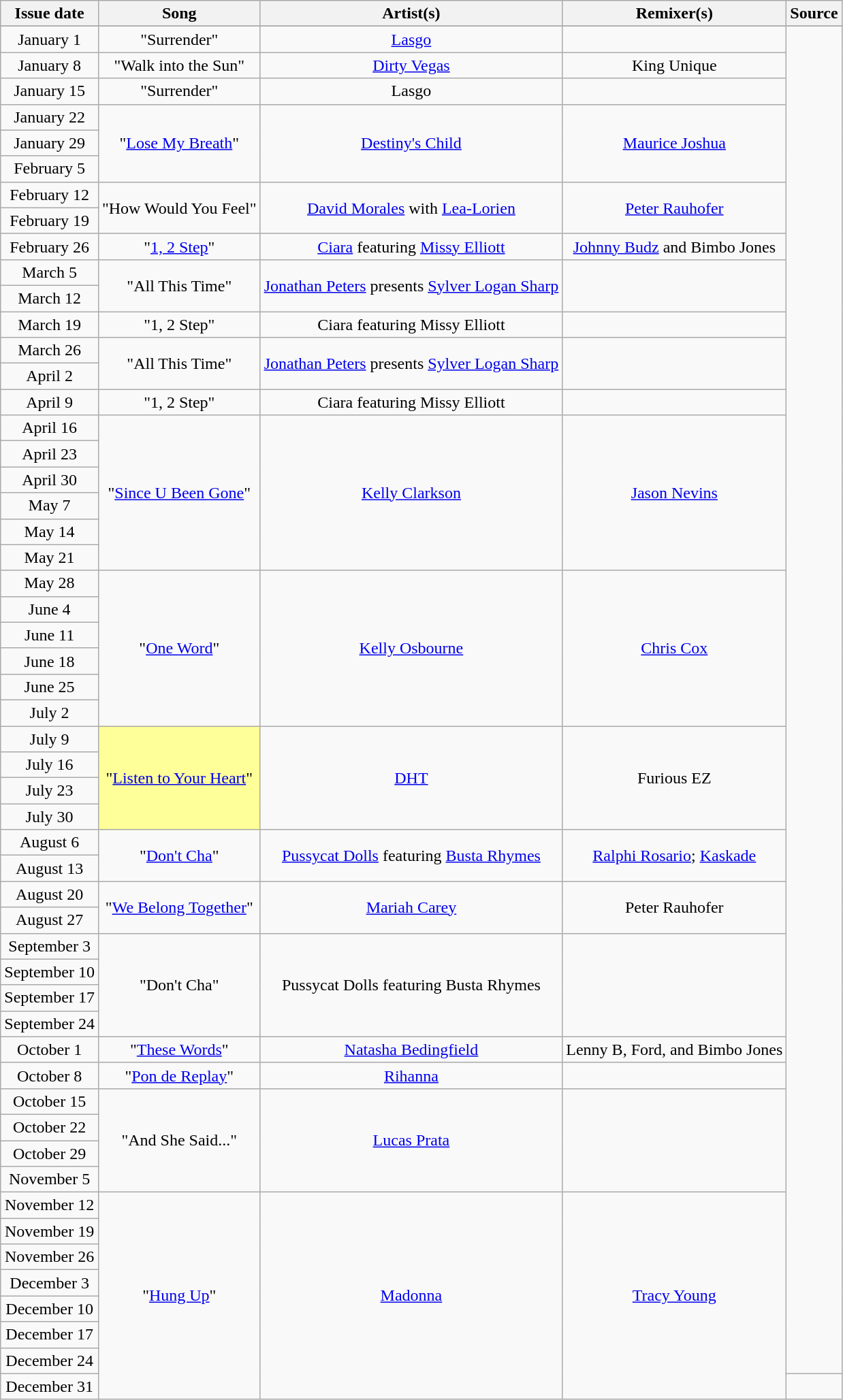<table class="wikitable" style="text-align: center;">
<tr>
<th>Issue date</th>
<th>Song</th>
<th>Artist(s)</th>
<th>Remixer(s)</th>
<th>Source</th>
</tr>
<tr>
</tr>
<tr>
<td>January 1</td>
<td>"Surrender"</td>
<td><a href='#'>Lasgo</a></td>
<td></td>
<td rowspan="52"></td>
</tr>
<tr>
<td>January 8</td>
<td>"Walk into the Sun"</td>
<td><a href='#'>Dirty Vegas</a></td>
<td>King Unique</td>
</tr>
<tr>
<td>January 15</td>
<td>"Surrender"</td>
<td>Lasgo</td>
<td></td>
</tr>
<tr>
<td>January 22</td>
<td rowspan="3">"<a href='#'>Lose My Breath</a>"</td>
<td rowspan="3"><a href='#'>Destiny's Child</a></td>
<td rowspan="3"><a href='#'>Maurice Joshua</a></td>
</tr>
<tr>
<td>January 29</td>
</tr>
<tr>
<td>February 5</td>
</tr>
<tr>
<td>February 12</td>
<td rowspan="2">"How Would You Feel"</td>
<td rowspan="2"><a href='#'>David Morales</a> with <a href='#'>Lea-Lorien</a></td>
<td rowspan="2"><a href='#'>Peter Rauhofer</a></td>
</tr>
<tr>
<td>February 19</td>
</tr>
<tr>
<td>February 26</td>
<td>"<a href='#'>1, 2 Step</a>"</td>
<td><a href='#'>Ciara</a> featuring <a href='#'>Missy Elliott</a></td>
<td><a href='#'>Johnny Budz</a> and Bimbo Jones</td>
</tr>
<tr>
<td>March 5</td>
<td rowspan="2">"All This Time"</td>
<td rowspan="2"><a href='#'>Jonathan Peters</a> presents <a href='#'>Sylver Logan Sharp</a></td>
<td rowspan="2"></td>
</tr>
<tr>
<td>March 12</td>
</tr>
<tr>
<td>March 19</td>
<td>"1, 2 Step"</td>
<td>Ciara featuring Missy Elliott</td>
<td></td>
</tr>
<tr>
<td>March 26</td>
<td rowspan="2">"All This Time"</td>
<td rowspan="2"><a href='#'>Jonathan Peters</a> presents <a href='#'>Sylver Logan Sharp</a></td>
<td rowspan="2"></td>
</tr>
<tr>
<td>April 2</td>
</tr>
<tr>
<td>April 9</td>
<td>"1, 2 Step"</td>
<td>Ciara featuring Missy Elliott</td>
<td></td>
</tr>
<tr>
<td>April 16</td>
<td rowspan="6">"<a href='#'>Since U Been Gone</a>"</td>
<td rowspan="6"><a href='#'>Kelly Clarkson</a></td>
<td rowspan="6"><a href='#'>Jason Nevins</a></td>
</tr>
<tr>
<td>April 23</td>
</tr>
<tr>
<td>April 30</td>
</tr>
<tr>
<td>May 7</td>
</tr>
<tr>
<td>May 14</td>
</tr>
<tr>
<td>May 21</td>
</tr>
<tr>
<td>May 28</td>
<td rowspan="6">"<a href='#'>One Word</a>"</td>
<td rowspan="6"><a href='#'>Kelly Osbourne</a></td>
<td rowspan="6"><a href='#'>Chris Cox</a></td>
</tr>
<tr>
<td>June 4</td>
</tr>
<tr>
<td>June 11</td>
</tr>
<tr>
<td>June 18</td>
</tr>
<tr>
<td>June 25</td>
</tr>
<tr>
<td>July 2</td>
</tr>
<tr>
<td>July 9</td>
<td bgcolor=#FFFF99 rowspan="4"> "<a href='#'>Listen to Your Heart</a>"</td>
<td rowspan="4"><a href='#'>DHT</a></td>
<td rowspan="4">Furious EZ</td>
</tr>
<tr>
<td>July 16</td>
</tr>
<tr>
<td>July 23</td>
</tr>
<tr>
<td>July 30</td>
</tr>
<tr>
<td>August 6</td>
<td rowspan="2">"<a href='#'>Don't Cha</a>"</td>
<td rowspan="2"><a href='#'>Pussycat Dolls</a> featuring <a href='#'>Busta Rhymes</a></td>
<td rowspan="2"><a href='#'>Ralphi Rosario</a>; <a href='#'>Kaskade</a></td>
</tr>
<tr>
<td>August 13</td>
</tr>
<tr>
<td>August 20</td>
<td rowspan="2">"<a href='#'>We Belong Together</a>"</td>
<td rowspan="2"><a href='#'>Mariah Carey</a></td>
<td rowspan="2">Peter Rauhofer</td>
</tr>
<tr>
<td>August 27</td>
</tr>
<tr>
<td>September 3</td>
<td rowspan="4">"Don't Cha"</td>
<td rowspan="4">Pussycat Dolls featuring Busta Rhymes</td>
<td rowspan="4"></td>
</tr>
<tr>
<td>September 10</td>
</tr>
<tr>
<td>September 17</td>
</tr>
<tr>
<td>September 24</td>
</tr>
<tr>
<td>October 1</td>
<td>"<a href='#'>These Words</a>"</td>
<td><a href='#'>Natasha Bedingfield</a></td>
<td>Lenny B, Ford, and Bimbo Jones</td>
</tr>
<tr>
<td>October 8</td>
<td>"<a href='#'>Pon de Replay</a>"</td>
<td><a href='#'>Rihanna</a></td>
<td></td>
</tr>
<tr>
<td>October 15</td>
<td rowspan="4">"And She Said..."</td>
<td rowspan="4"><a href='#'>Lucas Prata</a></td>
<td rowspan="4"></td>
</tr>
<tr>
<td>October 22</td>
</tr>
<tr>
<td>October 29</td>
</tr>
<tr>
<td>November 5</td>
</tr>
<tr>
<td>November 12</td>
<td rowspan="8">"<a href='#'>Hung Up</a>"</td>
<td rowspan="8"><a href='#'>Madonna</a></td>
<td rowspan="8"><a href='#'>Tracy Young</a></td>
</tr>
<tr>
<td>November 19</td>
</tr>
<tr>
<td>November 26</td>
</tr>
<tr>
<td>December 3</td>
</tr>
<tr>
<td>December 10</td>
</tr>
<tr>
<td>December 17</td>
</tr>
<tr>
<td>December 24</td>
</tr>
<tr>
<td>December 31</td>
</tr>
</table>
